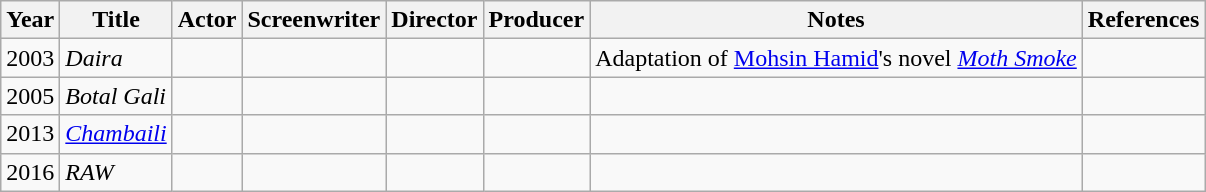<table class="wikitable">
<tr>
<th>Year</th>
<th>Title</th>
<th>Actor</th>
<th>Screenwriter</th>
<th>Director</th>
<th>Producer</th>
<th>Notes</th>
<th>References</th>
</tr>
<tr>
<td>2003</td>
<td><em>Daira</em></td>
<td></td>
<td></td>
<td></td>
<td></td>
<td>Adaptation of <a href='#'>Mohsin Hamid</a>'s novel <em><a href='#'>Moth Smoke</a></em></td>
<td></td>
</tr>
<tr>
<td>2005</td>
<td><em>Botal Gali</em></td>
<td></td>
<td></td>
<td></td>
<td></td>
<td></td>
<td></td>
</tr>
<tr>
<td>2013</td>
<td><em><a href='#'>Chambaili</a></em></td>
<td></td>
<td></td>
<td></td>
<td></td>
<td></td>
<td></td>
</tr>
<tr>
<td>2016</td>
<td><em>RAW</em></td>
<td></td>
<td></td>
<td></td>
<td></td>
<td></td>
<td></td>
</tr>
</table>
